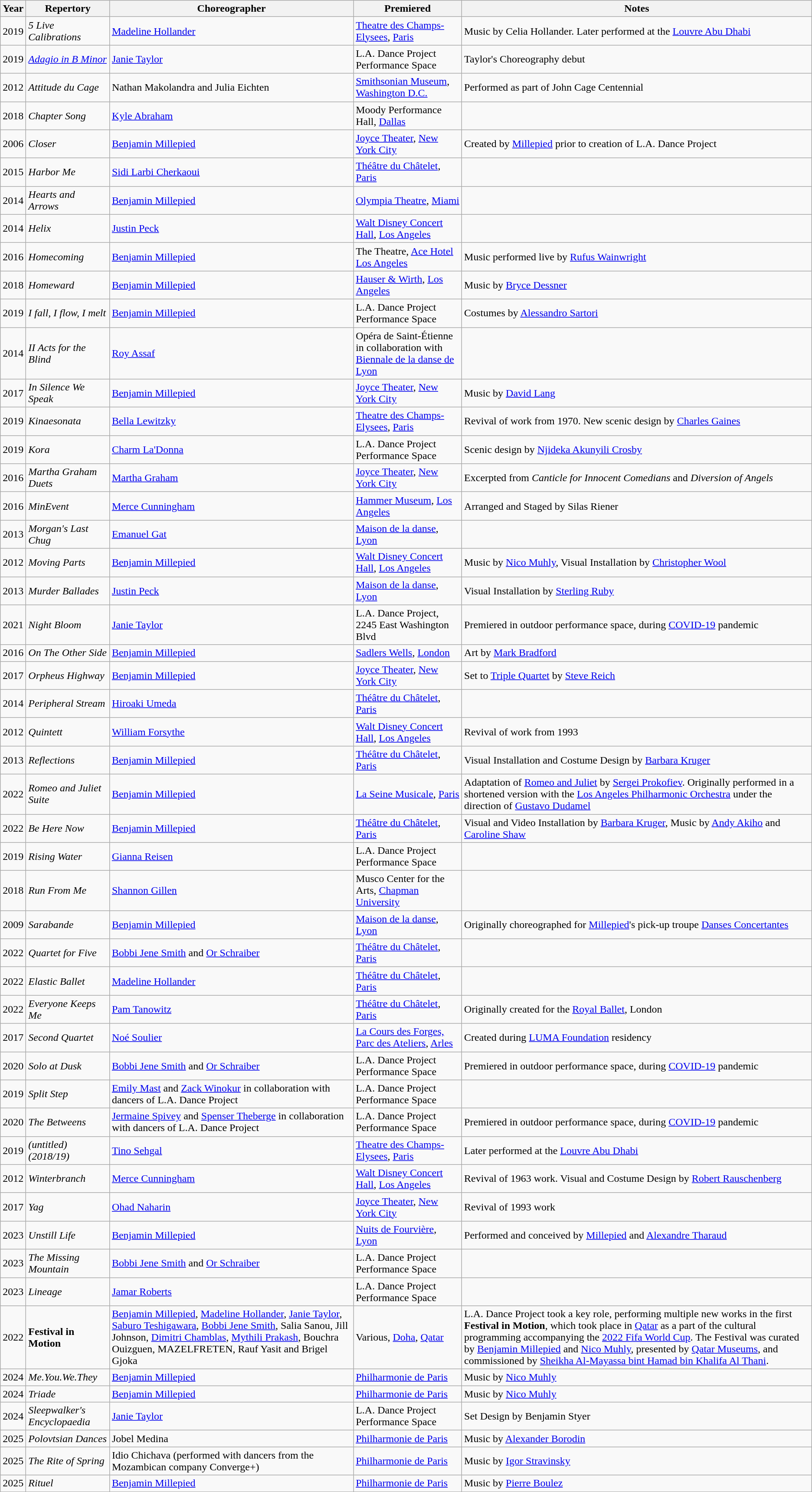<table class="wikitable sortable">
<tr>
<th>Year</th>
<th>Repertory</th>
<th>Choreographer</th>
<th>Premiered</th>
<th>Notes</th>
</tr>
<tr>
<td>2019</td>
<td><em>5 Live Calibrations</em></td>
<td><a href='#'>Madeline Hollander</a></td>
<td><a href='#'>Theatre des Champs-Elysees</a>, <a href='#'>Paris</a></td>
<td>Music by Celia Hollander. Later performed at the <a href='#'>Louvre Abu Dhabi</a></td>
</tr>
<tr>
<td>2019</td>
<td><em><a href='#'>Adagio in B Minor</a></em></td>
<td><a href='#'>Janie Taylor</a></td>
<td>L.A. Dance Project Performance Space</td>
<td>Taylor's Choreography debut</td>
</tr>
<tr>
<td>2012</td>
<td><em>Attitude du Cage</em></td>
<td>Nathan Makolandra and Julia Eichten</td>
<td><a href='#'>Smithsonian Museum</a>, <a href='#'>Washington D.C.</a></td>
<td>Performed as part of John Cage Centennial</td>
</tr>
<tr>
<td>2018</td>
<td><em>Chapter Song</em></td>
<td><a href='#'>Kyle Abraham</a></td>
<td>Moody Performance Hall, <a href='#'>Dallas</a></td>
<td></td>
</tr>
<tr>
<td>2006</td>
<td><em>Closer</em></td>
<td><a href='#'>Benjamin Millepied</a></td>
<td><a href='#'>Joyce Theater</a>, <a href='#'>New York City</a></td>
<td>Created by <a href='#'>Millepied</a> prior to creation of L.A. Dance Project</td>
</tr>
<tr>
<td>2015</td>
<td><em>Harbor Me</em></td>
<td><a href='#'>Sidi Larbi Cherkaoui</a></td>
<td><a href='#'>Théâtre du Châtelet</a>, <a href='#'>Paris</a></td>
<td></td>
</tr>
<tr>
<td>2014</td>
<td><em>Hearts and Arrows</em></td>
<td><a href='#'>Benjamin Millepied</a></td>
<td><a href='#'>Olympia Theatre</a>, <a href='#'>Miami</a></td>
<td></td>
</tr>
<tr>
<td>2014</td>
<td><em>Helix</em></td>
<td><a href='#'>Justin Peck</a></td>
<td><a href='#'>Walt Disney Concert Hall</a>, <a href='#'>Los Angeles</a></td>
<td></td>
</tr>
<tr>
<td>2016</td>
<td><em>Homecoming</em></td>
<td><a href='#'>Benjamin Millepied</a></td>
<td>The Theatre, <a href='#'>Ace Hotel Los Angeles</a></td>
<td>Music performed live by <a href='#'>Rufus Wainwright</a></td>
</tr>
<tr>
<td>2018</td>
<td><em>Homeward</em></td>
<td><a href='#'>Benjamin Millepied</a></td>
<td><a href='#'>Hauser & Wirth</a>, <a href='#'>Los Angeles</a></td>
<td>Music by <a href='#'>Bryce Dessner</a></td>
</tr>
<tr>
<td>2019</td>
<td><em>I fall, I flow, I melt</em></td>
<td><a href='#'>Benjamin Millepied</a></td>
<td>L.A. Dance Project Performance Space</td>
<td>Costumes by <a href='#'>Alessandro Sartori</a></td>
</tr>
<tr>
<td>2014</td>
<td><em>II Acts for the Blind</em></td>
<td><a href='#'>Roy Assaf</a></td>
<td>Opéra de Saint-Étienne in collaboration with <a href='#'>Biennale de la danse de Lyon</a></td>
<td></td>
</tr>
<tr>
<td>2017</td>
<td><em>In Silence We Speak</em></td>
<td><a href='#'>Benjamin Millepied</a></td>
<td><a href='#'>Joyce Theater</a>, <a href='#'>New York City</a></td>
<td>Music by <a href='#'>David Lang</a></td>
</tr>
<tr>
<td>2019</td>
<td><em>Kinaesonata</em></td>
<td><a href='#'>Bella Lewitzky</a></td>
<td><a href='#'>Theatre des Champs-Elysees</a>, <a href='#'>Paris</a></td>
<td>Revival of work from 1970. New scenic design by <a href='#'>Charles Gaines</a></td>
</tr>
<tr>
<td>2019</td>
<td><em>Kora</em></td>
<td><a href='#'>Charm La'Donna</a></td>
<td>L.A. Dance Project Performance Space</td>
<td>Scenic design by <a href='#'>Njideka Akunyili Crosby</a></td>
</tr>
<tr>
<td>2016</td>
<td><em>Martha Graham Duets</em></td>
<td><a href='#'>Martha Graham</a></td>
<td><a href='#'>Joyce Theater</a>, <a href='#'>New York City</a></td>
<td>Excerpted from <em>Canticle for Innocent Comedians</em> and <em>Diversion of Angels</em></td>
</tr>
<tr>
<td>2016</td>
<td><em>MinEvent</em></td>
<td><a href='#'>Merce Cunningham</a></td>
<td><a href='#'>Hammer Museum</a>, <a href='#'>Los Angeles</a></td>
<td>Arranged and Staged by Silas Riener</td>
</tr>
<tr>
<td>2013</td>
<td><em>Morgan's Last Chug</em></td>
<td><a href='#'>Emanuel Gat</a></td>
<td><a href='#'>Maison de la danse</a>, <a href='#'>Lyon</a></td>
<td></td>
</tr>
<tr>
<td>2012</td>
<td><em>Moving Parts</em></td>
<td><a href='#'>Benjamin Millepied</a></td>
<td><a href='#'>Walt Disney Concert Hall</a>, <a href='#'>Los Angeles</a></td>
<td>Music by <a href='#'>Nico Muhly</a>, Visual Installation by <a href='#'>Christopher Wool</a></td>
</tr>
<tr>
<td>2013</td>
<td><em>Murder Ballades</em></td>
<td><a href='#'>Justin Peck</a></td>
<td><a href='#'>Maison de la danse</a>, <a href='#'>Lyon</a></td>
<td>Visual Installation by <a href='#'>Sterling Ruby</a></td>
</tr>
<tr>
<td>2021</td>
<td><em>Night Bloom</em></td>
<td><a href='#'>Janie Taylor</a></td>
<td>L.A. Dance Project, 2245 East Washington Blvd</td>
<td>Premiered in outdoor performance space, during <a href='#'>COVID-19</a> pandemic</td>
</tr>
<tr>
<td>2016</td>
<td><em>On The Other Side</em></td>
<td><a href='#'>Benjamin Millepied</a></td>
<td><a href='#'>Sadlers Wells</a>, <a href='#'>London</a></td>
<td>Art by <a href='#'>Mark Bradford</a></td>
</tr>
<tr>
<td>2017</td>
<td><em>Orpheus Highway</em></td>
<td><a href='#'>Benjamin Millepied</a></td>
<td><a href='#'>Joyce Theater</a>, <a href='#'>New York City</a></td>
<td>Set to <a href='#'>Triple Quartet</a> by <a href='#'>Steve Reich</a></td>
</tr>
<tr>
<td>2014</td>
<td><em>Peripheral Stream</em></td>
<td><a href='#'>Hiroaki Umeda</a></td>
<td><a href='#'>Théâtre du Châtelet</a>, <a href='#'>Paris</a></td>
<td></td>
</tr>
<tr>
<td>2012</td>
<td><em>Quintett</em></td>
<td><a href='#'>William Forsythe</a></td>
<td><a href='#'>Walt Disney Concert Hall</a>, <a href='#'>Los Angeles</a></td>
<td>Revival of work from 1993</td>
</tr>
<tr>
<td>2013</td>
<td><em>Reflections</em></td>
<td><a href='#'>Benjamin Millepied</a></td>
<td><a href='#'>Théâtre du Châtelet</a>, <a href='#'>Paris</a></td>
<td>Visual Installation and Costume Design by <a href='#'>Barbara Kruger</a></td>
</tr>
<tr>
<td>2022</td>
<td><em>Romeo and Juliet Suite</em></td>
<td><a href='#'>Benjamin Millepied</a></td>
<td><a href='#'>La Seine Musicale</a>, <a href='#'>Paris</a></td>
<td>Adaptation of <a href='#'>Romeo and Juliet</a> by <a href='#'>Sergei Prokofiev</a>. Originally performed in a shortened version with the <a href='#'>Los Angeles Philharmonic Orchestra</a> under the direction of <a href='#'>Gustavo Dudamel</a></td>
</tr>
<tr>
<td>2022</td>
<td><em>Be Here Now</em></td>
<td><a href='#'>Benjamin Millepied</a></td>
<td><a href='#'>Théâtre du Châtelet</a>, <a href='#'>Paris</a></td>
<td>Visual and Video Installation by <a href='#'>Barbara Kruger</a>, Music by <a href='#'>Andy Akiho</a> and <a href='#'>Caroline Shaw</a></td>
</tr>
<tr>
<td>2019</td>
<td><em>Rising Water</em></td>
<td><a href='#'>Gianna Reisen</a></td>
<td>L.A. Dance Project Performance Space</td>
<td></td>
</tr>
<tr>
<td>2018</td>
<td><em>Run From Me</em></td>
<td><a href='#'>Shannon Gillen</a></td>
<td>Musco Center for the Arts, <a href='#'>Chapman University</a></td>
<td></td>
</tr>
<tr>
<td>2009</td>
<td><em>Sarabande</em></td>
<td><a href='#'>Benjamin Millepied</a></td>
<td><a href='#'>Maison de la danse</a>, <a href='#'>Lyon</a></td>
<td>Originally choreographed for <a href='#'>Millepied</a>'s pick-up troupe <a href='#'>Danses Concertantes</a></td>
</tr>
<tr>
<td>2022</td>
<td><em>Quartet for Five</em></td>
<td><a href='#'>Bobbi Jene Smith</a> and <a href='#'>Or Schraiber</a></td>
<td><a href='#'>Théâtre du Châtelet</a>, <a href='#'>Paris</a></td>
<td></td>
</tr>
<tr>
<td>2022</td>
<td><em>Elastic Ballet</em></td>
<td><a href='#'>Madeline Hollander</a></td>
<td><a href='#'>Théâtre du Châtelet</a>, <a href='#'>Paris</a></td>
<td></td>
</tr>
<tr>
<td>2022</td>
<td><em>Everyone Keeps Me</em></td>
<td><a href='#'>Pam Tanowitz</a></td>
<td><a href='#'>Théâtre du Châtelet</a>, <a href='#'>Paris</a></td>
<td>Originally created for the <a href='#'>Royal Ballet</a>, London</td>
</tr>
<tr>
<td>2017</td>
<td><em>Second Quartet</em></td>
<td><a href='#'>Noé Soulier</a></td>
<td><a href='#'>La Cours des Forges, Parc des Ateliers</a>, <a href='#'>Arles</a></td>
<td>Created during <a href='#'>LUMA Foundation</a> residency</td>
</tr>
<tr>
<td>2020</td>
<td><em>Solo at Dusk</em></td>
<td><a href='#'>Bobbi Jene Smith</a> and <a href='#'>Or Schraiber</a></td>
<td>L.A. Dance Project Performance Space</td>
<td>Premiered in outdoor performance space, during <a href='#'>COVID-19</a> pandemic</td>
</tr>
<tr>
<td>2019</td>
<td><em>Split Step</em></td>
<td><a href='#'>Emily Mast</a> and <a href='#'>Zack Winokur</a> in collaboration with dancers of L.A. Dance Project</td>
<td>L.A. Dance Project Performance Space</td>
<td></td>
</tr>
<tr>
<td>2020</td>
<td><em>The Betweens</em></td>
<td><a href='#'>Jermaine Spivey</a> and <a href='#'>Spenser Theberge</a> in collaboration with dancers of L.A. Dance Project</td>
<td>L.A. Dance Project Performance Space</td>
<td>Premiered in outdoor performance space, during <a href='#'>COVID-19</a> pandemic</td>
</tr>
<tr>
<td>2019</td>
<td><em>(untitled) (2018/19)</em></td>
<td><a href='#'>Tino Sehgal</a></td>
<td><a href='#'>Theatre des Champs-Elysees</a>, <a href='#'>Paris</a></td>
<td>Later performed at the <a href='#'>Louvre Abu Dhabi</a></td>
</tr>
<tr>
<td>2012</td>
<td><em>Winterbranch</em></td>
<td><a href='#'>Merce Cunningham</a></td>
<td><a href='#'>Walt Disney Concert Hall</a>, <a href='#'>Los Angeles</a></td>
<td>Revival of 1963 work. Visual and Costume Design by <a href='#'>Robert Rauschenberg</a></td>
</tr>
<tr>
<td>2017</td>
<td><em>Yag</em></td>
<td><a href='#'>Ohad Naharin</a></td>
<td><a href='#'>Joyce Theater</a>, <a href='#'>New York City</a></td>
<td>Revival of 1993 work</td>
</tr>
<tr>
<td>2023</td>
<td><em>Unstill Life</em></td>
<td><a href='#'>Benjamin Millepied</a></td>
<td><a href='#'>Nuits de Fourvière</a>, <a href='#'>Lyon</a></td>
<td>Performed and conceived by <a href='#'>Millepied</a> and <a href='#'>Alexandre Tharaud</a></td>
</tr>
<tr>
<td>2023</td>
<td><em>The Missing Mountain</em></td>
<td><a href='#'>Bobbi Jene Smith</a> and <a href='#'>Or Schraiber</a></td>
<td>L.A. Dance Project Performance Space</td>
<td></td>
</tr>
<tr>
<td>2023</td>
<td><em>Lineage</em></td>
<td><a href='#'>Jamar Roberts</a></td>
<td>L.A. Dance Project Performance Space</td>
<td></td>
</tr>
<tr>
<td>2022</td>
<td><strong>Festival in Motion</strong></td>
<td><a href='#'>Benjamin Millepied</a>, <a href='#'>Madeline Hollander</a>, <a href='#'>Janie Taylor</a>, <a href='#'>Saburo Teshigawara</a>, <a href='#'>Bobbi Jene Smith</a>, Salia Sanou, Jill Johnson, <a href='#'>Dimitri Chamblas</a>, <a href='#'>Mythili Prakash</a>, Bouchra Ouizguen, MAZELFRETEN, Rauf Yasit and Brigel Gjoka</td>
<td>Various, <a href='#'>Doha</a>, <a href='#'>Qatar</a></td>
<td>L.A. Dance Project took a key role, performing multiple new works in the first <strong>Festival in Motion</strong>, which took place in <a href='#'>Qatar</a> as a part of the cultural programming accompanying the <a href='#'>2022 Fifa World Cup</a>. The Festival was curated by <a href='#'>Benjamin Millepied</a> and <a href='#'>Nico Muhly</a>, presented by <a href='#'>Qatar Museums</a>, and commissioned by <a href='#'>Sheikha Al-Mayassa bint Hamad bin Khalifa Al Thani</a>.</td>
</tr>
<tr>
<td>2024</td>
<td><em>Me.You.We.They</em></td>
<td><a href='#'>Benjamin Millepied</a></td>
<td><a href='#'>Philharmonie de Paris</a></td>
<td>Music by <a href='#'>Nico Muhly</a></td>
</tr>
<tr>
<td>2024</td>
<td><em>Triade</em></td>
<td><a href='#'>Benjamin Millepied</a></td>
<td><a href='#'>Philharmonie de Paris</a></td>
<td>Music by <a href='#'>Nico Muhly</a></td>
</tr>
<tr>
<td>2024</td>
<td><em>Sleepwalker's Encyclopaedia</em></td>
<td><a href='#'>Janie Taylor</a></td>
<td>L.A. Dance Project Performance Space</td>
<td>Set Design by Benjamin Styer</td>
</tr>
<tr>
<td>2025</td>
<td><em>Polovtsian Dances</em></td>
<td>Jobel Medina</td>
<td><a href='#'>Philharmonie de Paris</a></td>
<td>Music by <a href='#'>Alexander Borodin</a></td>
</tr>
<tr>
<td>2025</td>
<td><em>The Rite of Spring</em></td>
<td>Idio Chichava (performed with dancers from the Mozambican company Converge+)</td>
<td><a href='#'>Philharmonie de Paris</a></td>
<td>Music by <a href='#'>Igor Stravinsky</a></td>
</tr>
<tr>
<td>2025</td>
<td><em>Rituel</em></td>
<td><a href='#'>Benjamin Millepied</a></td>
<td><a href='#'>Philharmonie de Paris</a></td>
<td>Music by <a href='#'>Pierre Boulez</a></td>
</tr>
</table>
